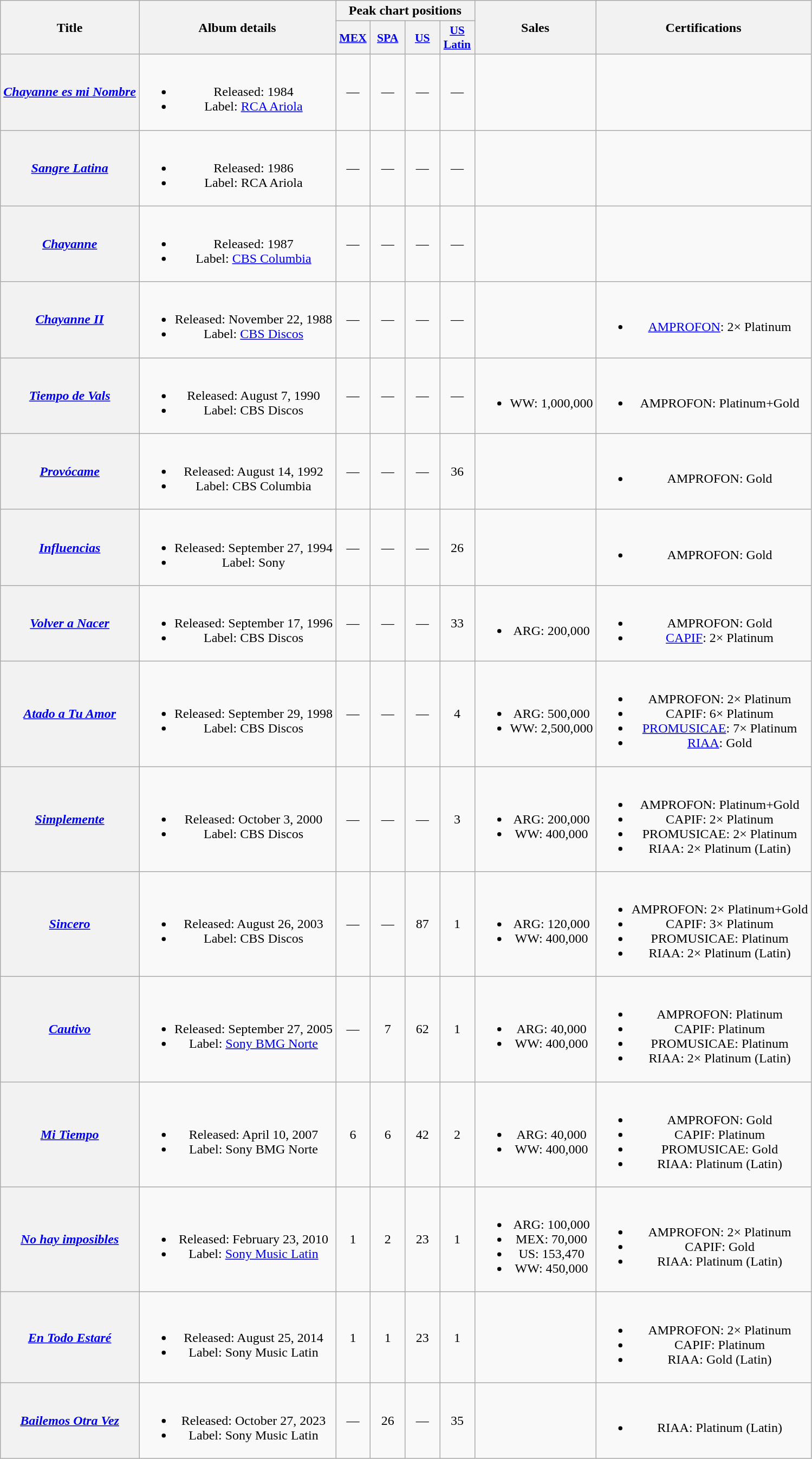<table class="wikitable plainrowheaders" style="text-align:center;">
<tr>
<th rowspan="2">Title</th>
<th rowspan="2">Album details</th>
<th colspan="4">Peak chart positions</th>
<th rowspan="2">Sales</th>
<th rowspan="2">Certifications</th>
</tr>
<tr>
<th scope="col" style="width:2.5em;font-size:90%;"><a href='#'>MEX</a><br></th>
<th scope="col" style="width:2.5em;font-size:90%;"><a href='#'>SPA</a><br></th>
<th scope="col" style="width:2.5em;font-size:90%;"><a href='#'>US</a><br></th>
<th scope="col" style="width:2.5em;font-size:90%;"><a href='#'>US<br>Latin</a><br></th>
</tr>
<tr>
<th scope="row"><em><a href='#'>Chayanne es mi Nombre</a></em></th>
<td><br><ul><li>Released: 1984</li><li>Label: <a href='#'>RCA Ariola</a></li></ul></td>
<td>—</td>
<td>—</td>
<td>—</td>
<td>—</td>
<td></td>
<td></td>
</tr>
<tr>
<th scope="row"><em><a href='#'>Sangre Latina</a></em></th>
<td><br><ul><li>Released: 1986</li><li>Label: RCA Ariola</li></ul></td>
<td>—</td>
<td>—</td>
<td>—</td>
<td>—</td>
<td></td>
<td></td>
</tr>
<tr>
<th scope="row"><em><a href='#'>Chayanne</a></em></th>
<td><br><ul><li>Released: 1987</li><li>Label: <a href='#'>CBS Columbia</a></li></ul></td>
<td>—</td>
<td>—</td>
<td>—</td>
<td>—</td>
<td></td>
<td></td>
</tr>
<tr>
<th scope="row"><em><a href='#'>Chayanne II</a></em></th>
<td><br><ul><li>Released: November 22, 1988</li><li>Label: <a href='#'>CBS Discos</a></li></ul></td>
<td>—</td>
<td>—</td>
<td>—</td>
<td>—</td>
<td></td>
<td><br><ul><li><a href='#'>AMPROFON</a>: 2× Platinum</li></ul></td>
</tr>
<tr>
<th scope="row"><em><a href='#'>Tiempo de Vals</a></em></th>
<td><br><ul><li>Released: August 7, 1990</li><li>Label: CBS Discos</li></ul></td>
<td>—</td>
<td>—</td>
<td>—</td>
<td>—</td>
<td><br><ul><li>WW: 1,000,000</li></ul></td>
<td><br><ul><li>AMPROFON: Platinum+Gold</li></ul></td>
</tr>
<tr>
<th scope="row"><em><a href='#'>Provócame</a></em></th>
<td><br><ul><li>Released: August 14, 1992</li><li>Label: CBS Columbia</li></ul></td>
<td>—</td>
<td>—</td>
<td>—</td>
<td>36</td>
<td></td>
<td><br><ul><li>AMPROFON: Gold</li></ul></td>
</tr>
<tr>
<th scope="row"><em><a href='#'>Influencias</a></em></th>
<td><br><ul><li>Released: September 27, 1994</li><li>Label: Sony</li></ul></td>
<td>—</td>
<td>—</td>
<td>—</td>
<td>26</td>
<td></td>
<td><br><ul><li>AMPROFON: Gold</li></ul></td>
</tr>
<tr>
<th scope="row"><em><a href='#'>Volver a Nacer</a></em></th>
<td><br><ul><li>Released: September 17, 1996</li><li>Label: CBS Discos</li></ul></td>
<td>—</td>
<td>—</td>
<td>—</td>
<td>33</td>
<td><br><ul><li>ARG: 200,000</li></ul></td>
<td><br><ul><li>AMPROFON: Gold</li><li><a href='#'>CAPIF</a>: 2× Platinum</li></ul></td>
</tr>
<tr>
<th scope="row"><em><a href='#'>Atado a Tu Amor</a></em></th>
<td><br><ul><li>Released: September 29, 1998</li><li>Label: CBS Discos</li></ul></td>
<td>—</td>
<td>—</td>
<td>—</td>
<td>4</td>
<td><br><ul><li>ARG: 500,000</li><li>WW: 2,500,000</li></ul></td>
<td><br><ul><li>AMPROFON: 2× Platinum</li><li>CAPIF: 6× Platinum</li><li><a href='#'>PROMUSICAE</a>: 7× Platinum</li><li><a href='#'>RIAA</a>: Gold</li></ul></td>
</tr>
<tr>
<th scope="row"><em><a href='#'>Simplemente</a></em></th>
<td><br><ul><li>Released: October 3, 2000</li><li>Label: CBS Discos</li></ul></td>
<td>—</td>
<td>—</td>
<td>—</td>
<td>3</td>
<td><br><ul><li>ARG: 200,000</li><li>WW: 400,000</li></ul></td>
<td><br><ul><li>AMPROFON: Platinum+Gold</li><li>CAPIF: 2× Platinum</li><li>PROMUSICAE: 2× Platinum</li><li>RIAA: 2× Platinum (Latin)</li></ul></td>
</tr>
<tr>
<th scope="row"><em><a href='#'>Sincero</a></em></th>
<td><br><ul><li>Released: August 26, 2003</li><li>Label: CBS Discos</li></ul></td>
<td>—</td>
<td>—</td>
<td>87</td>
<td>1</td>
<td><br><ul><li>ARG: 120,000</li><li>WW: 400,000</li></ul></td>
<td><br><ul><li>AMPROFON: 2× Platinum+Gold</li><li>CAPIF: 3× Platinum</li><li>PROMUSICAE: Platinum</li><li>RIAA: 2× Platinum (Latin)</li></ul></td>
</tr>
<tr>
<th scope="row"><em><a href='#'>Cautivo</a></em></th>
<td><br><ul><li>Released: September 27, 2005</li><li>Label: <a href='#'>Sony BMG Norte</a></li></ul></td>
<td>—</td>
<td>7</td>
<td>62</td>
<td>1</td>
<td><br><ul><li>ARG: 40,000</li><li>WW: 400,000</li></ul></td>
<td><br><ul><li>AMPROFON: Platinum</li><li>CAPIF: Platinum</li><li>PROMUSICAE: Platinum</li><li>RIAA: 2× Platinum (Latin)</li></ul></td>
</tr>
<tr>
<th scope="row"><em><a href='#'>Mi Tiempo</a></em></th>
<td><br><ul><li>Released: April 10, 2007</li><li>Label: Sony BMG Norte</li></ul></td>
<td>6</td>
<td>6</td>
<td>42</td>
<td>2</td>
<td><br><ul><li>ARG: 40,000</li><li>WW: 400,000</li></ul></td>
<td><br><ul><li>AMPROFON: Gold</li><li>CAPIF: Platinum</li><li>PROMUSICAE: Gold</li><li>RIAA: Platinum (Latin)</li></ul></td>
</tr>
<tr>
<th scope="row"><em><a href='#'>No hay imposibles</a></em></th>
<td><br><ul><li>Released: February 23, 2010</li><li>Label: <a href='#'>Sony Music Latin</a></li></ul></td>
<td>1</td>
<td>2</td>
<td>23</td>
<td>1</td>
<td><br><ul><li>ARG: 100,000</li><li>MEX: 70,000</li><li>US: 153,470</li><li>WW: 450,000</li></ul></td>
<td><br><ul><li>AMPROFON: 2× Platinum</li><li>CAPIF: Gold</li><li>RIAA: Platinum (Latin)</li></ul></td>
</tr>
<tr>
<th scope="row"><em><a href='#'>En Todo Estaré</a></em></th>
<td><br><ul><li>Released: August 25, 2014</li><li>Label: Sony Music Latin</li></ul></td>
<td>1</td>
<td>1</td>
<td>23</td>
<td>1</td>
<td></td>
<td><br><ul><li>AMPROFON: 2× Platinum</li><li>CAPIF: Platinum</li><li>RIAA: Gold (Latin)</li></ul></td>
</tr>
<tr>
<th scope="row"><em><a href='#'>Bailemos Otra Vez</a></em></th>
<td><br><ul><li>Released: October 27, 2023</li><li>Label: Sony Music Latin</li></ul></td>
<td>—</td>
<td>26</td>
<td>—</td>
<td>35</td>
<td></td>
<td><br><ul><li>RIAA: Platinum (Latin)</li></ul></td>
</tr>
</table>
